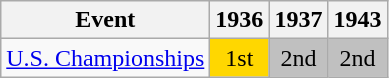<table class="wikitable">
<tr>
<th>Event</th>
<th>1936</th>
<th>1937</th>
<th>1943</th>
</tr>
<tr>
<td><a href='#'>U.S. Championships</a></td>
<td style="text-align:center; background:gold;">1st</td>
<td style="text-align:center; background:silver;">2nd</td>
<td style="text-align:center; background:silver;">2nd</td>
</tr>
</table>
